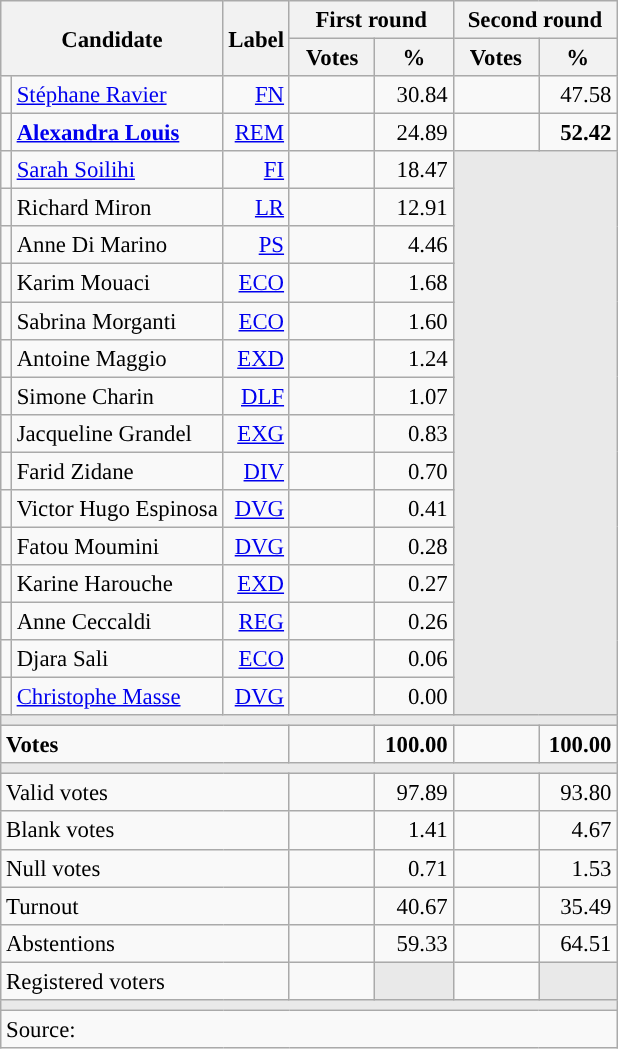<table class="wikitable" style="text-align:right;font-size:95%;">
<tr>
<th rowspan="2" colspan="2">Candidate</th>
<th rowspan="2">Label</th>
<th colspan="2">First round</th>
<th colspan="2">Second round</th>
</tr>
<tr>
<th style="width:50px;">Votes</th>
<th style="width:45px;">%</th>
<th style="width:50px;">Votes</th>
<th style="width:45px;">%</th>
</tr>
<tr>
<td style="color:inherit;background:"></td>
<td style="text-align:left;"><a href='#'>Stéphane Ravier</a></td>
<td><a href='#'>FN</a></td>
<td></td>
<td>30.84</td>
<td></td>
<td>47.58</td>
</tr>
<tr>
<td style="color:inherit;background:"></td>
<td style="text-align:left;"><strong><a href='#'>Alexandra Louis</a></strong></td>
<td><a href='#'>REM</a></td>
<td></td>
<td>24.89</td>
<td><strong></strong></td>
<td><strong>52.42</strong></td>
</tr>
<tr>
<td style="color:inherit;background:"></td>
<td style="text-align:left;"><a href='#'>Sarah Soilihi</a></td>
<td><a href='#'>FI</a></td>
<td></td>
<td>18.47</td>
<td colspan="2" rowspan="15" style="background:#E9E9E9;"></td>
</tr>
<tr>
<td style="color:inherit;background:"></td>
<td style="text-align:left;">Richard Miron</td>
<td><a href='#'>LR</a></td>
<td></td>
<td>12.91</td>
</tr>
<tr>
<td style="color:inherit;background:"></td>
<td style="text-align:left;">Anne Di Marino</td>
<td><a href='#'>PS</a></td>
<td></td>
<td>4.46</td>
</tr>
<tr>
<td style="color:inherit;background:"></td>
<td style="text-align:left;">Karim Mouaci</td>
<td><a href='#'>ECO</a></td>
<td></td>
<td>1.68</td>
</tr>
<tr>
<td style="color:inherit;background:"></td>
<td style="text-align:left;">Sabrina Morganti</td>
<td><a href='#'>ECO</a></td>
<td></td>
<td>1.60</td>
</tr>
<tr>
<td style="color:inherit;background:"></td>
<td style="text-align:left;">Antoine Maggio</td>
<td><a href='#'>EXD</a></td>
<td></td>
<td>1.24</td>
</tr>
<tr>
<td style="color:inherit;background:"></td>
<td style="text-align:left;">Simone Charin</td>
<td><a href='#'>DLF</a></td>
<td></td>
<td>1.07</td>
</tr>
<tr>
<td style="color:inherit;background:"></td>
<td style="text-align:left;">Jacqueline Grandel</td>
<td><a href='#'>EXG</a></td>
<td></td>
<td>0.83</td>
</tr>
<tr>
<td style="color:inherit;background:"></td>
<td style="text-align:left;">Farid Zidane</td>
<td><a href='#'>DIV</a></td>
<td></td>
<td>0.70</td>
</tr>
<tr>
<td style="color:inherit;background:"></td>
<td style="text-align:left;">Victor Hugo Espinosa</td>
<td><a href='#'>DVG</a></td>
<td></td>
<td>0.41</td>
</tr>
<tr>
<td style="color:inherit;background:"></td>
<td style="text-align:left;">Fatou Moumini</td>
<td><a href='#'>DVG</a></td>
<td></td>
<td>0.28</td>
</tr>
<tr>
<td style="color:inherit;background:"></td>
<td style="text-align:left;">Karine Harouche</td>
<td><a href='#'>EXD</a></td>
<td></td>
<td>0.27</td>
</tr>
<tr>
<td style="color:inherit;background:"></td>
<td style="text-align:left;">Anne Ceccaldi</td>
<td><a href='#'>REG</a></td>
<td></td>
<td>0.26</td>
</tr>
<tr>
<td style="color:inherit;background:"></td>
<td style="text-align:left;">Djara Sali</td>
<td><a href='#'>ECO</a></td>
<td></td>
<td>0.06</td>
</tr>
<tr>
<td style="color:inherit;background:"></td>
<td style="text-align:left;"><a href='#'>Christophe Masse</a></td>
<td><a href='#'>DVG</a></td>
<td></td>
<td>0.00</td>
</tr>
<tr>
<td colspan="7" style="background:#E9E9E9;"></td>
</tr>
<tr style="font-weight:bold;">
<td colspan="3" style="text-align:left;">Votes</td>
<td></td>
<td>100.00</td>
<td></td>
<td>100.00</td>
</tr>
<tr>
<td colspan="7" style="background:#E9E9E9;"></td>
</tr>
<tr>
<td colspan="3" style="text-align:left;">Valid votes</td>
<td></td>
<td>97.89</td>
<td></td>
<td>93.80</td>
</tr>
<tr>
<td colspan="3" style="text-align:left;">Blank votes</td>
<td></td>
<td>1.41</td>
<td></td>
<td>4.67</td>
</tr>
<tr>
<td colspan="3" style="text-align:left;">Null votes</td>
<td></td>
<td>0.71</td>
<td></td>
<td>1.53</td>
</tr>
<tr>
<td colspan="3" style="text-align:left;">Turnout</td>
<td></td>
<td>40.67</td>
<td></td>
<td>35.49</td>
</tr>
<tr>
<td colspan="3" style="text-align:left;">Abstentions</td>
<td></td>
<td>59.33</td>
<td></td>
<td>64.51</td>
</tr>
<tr>
<td colspan="3" style="text-align:left;">Registered voters</td>
<td></td>
<td style="background:#E9E9E9;"></td>
<td></td>
<td style="background:#E9E9E9;"></td>
</tr>
<tr>
<td colspan="7" style="background:#E9E9E9;"></td>
</tr>
<tr>
<td colspan="7" style="text-align:left;">Source: </td>
</tr>
</table>
